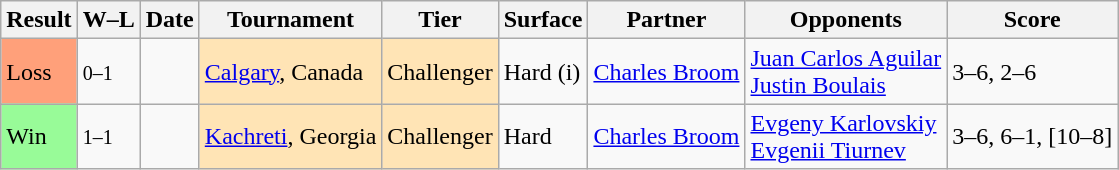<table class="sortable wikitable">
<tr>
<th>Result</th>
<th class="unsortable">W–L</th>
<th>Date</th>
<th>Tournament</th>
<th>Tier</th>
<th>Surface</th>
<th>Partner</th>
<th>Opponents</th>
<th class="unsortable">Score</th>
</tr>
<tr>
<td bgcolor=FFA07A>Loss</td>
<td><small>0–1</small></td>
<td><a href='#'></a></td>
<td style="background:moccasin;"><a href='#'>Calgary</a>, Canada</td>
<td style="background:moccasin;">Challenger</td>
<td>Hard (i)</td>
<td> <a href='#'>Charles Broom</a></td>
<td> <a href='#'>Juan Carlos Aguilar</a><br> <a href='#'>Justin Boulais</a></td>
<td>3–6, 2–6</td>
</tr>
<tr>
<td bgcolor=98FB98>Win</td>
<td><small>1–1</small></td>
<td><a href='#'></a></td>
<td style="background:moccasin;"><a href='#'>Kachreti</a>, Georgia</td>
<td style="background:moccasin;">Challenger</td>
<td>Hard</td>
<td> <a href='#'>Charles Broom</a></td>
<td> <a href='#'>Evgeny Karlovskiy</a><br> <a href='#'>Evgenii Tiurnev</a></td>
<td>3–6, 6–1, [10–8]</td>
</tr>
</table>
